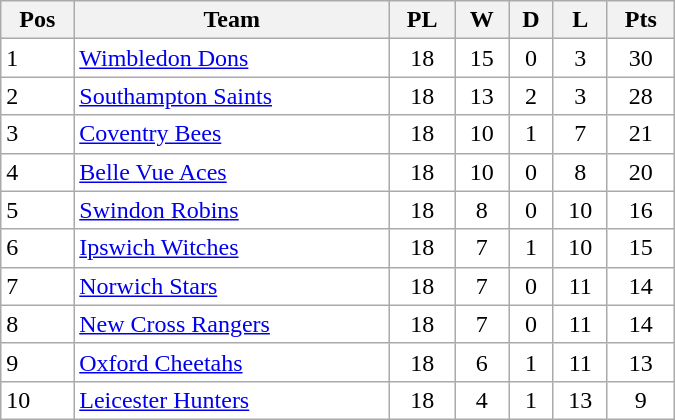<table class=wikitable width="450" style="background:#FFFFFF;">
<tr>
<th>Pos</th>
<th>Team</th>
<th>PL</th>
<th>W</th>
<th>D</th>
<th>L</th>
<th>Pts</th>
</tr>
<tr>
<td>1</td>
<td><a href='#'>Wimbledon Dons</a></td>
<td align="center">18</td>
<td align="center">15</td>
<td align="center">0</td>
<td align="center">3</td>
<td align="center">30</td>
</tr>
<tr>
<td>2</td>
<td><a href='#'>Southampton Saints</a></td>
<td align="center">18</td>
<td align="center">13</td>
<td align="center">2</td>
<td align="center">3</td>
<td align="center">28</td>
</tr>
<tr>
<td>3</td>
<td><a href='#'>Coventry Bees</a></td>
<td align="center">18</td>
<td align="center">10</td>
<td align="center">1</td>
<td align="center">7</td>
<td align="center">21</td>
</tr>
<tr>
<td>4</td>
<td><a href='#'>Belle Vue Aces</a></td>
<td align="center">18</td>
<td align="center">10</td>
<td align="center">0</td>
<td align="center">8</td>
<td align="center">20</td>
</tr>
<tr>
<td>5</td>
<td><a href='#'>Swindon Robins</a></td>
<td align="center">18</td>
<td align="center">8</td>
<td align="center">0</td>
<td align="center">10</td>
<td align="center">16</td>
</tr>
<tr>
<td>6</td>
<td><a href='#'>Ipswich Witches</a></td>
<td align="center">18</td>
<td align="center">7</td>
<td align="center">1</td>
<td align="center">10</td>
<td align="center">15</td>
</tr>
<tr>
<td>7</td>
<td><a href='#'>Norwich Stars</a></td>
<td align="center">18</td>
<td align="center">7</td>
<td align="center">0</td>
<td align="center">11</td>
<td align="center">14</td>
</tr>
<tr>
<td>8</td>
<td><a href='#'>New Cross Rangers</a></td>
<td align="center">18</td>
<td align="center">7</td>
<td align="center">0</td>
<td align="center">11</td>
<td align="center">14</td>
</tr>
<tr>
<td>9</td>
<td><a href='#'>Oxford Cheetahs</a></td>
<td align="center">18</td>
<td align="center">6</td>
<td align="center">1</td>
<td align="center">11</td>
<td align="center">13</td>
</tr>
<tr>
<td>10</td>
<td><a href='#'>Leicester Hunters</a></td>
<td align="center">18</td>
<td align="center">4</td>
<td align="center">1</td>
<td align="center">13</td>
<td align="center">9</td>
</tr>
</table>
